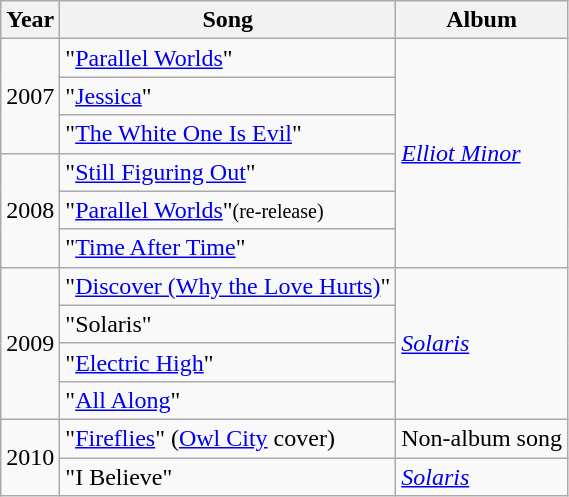<table class="wikitable">
<tr>
<th>Year</th>
<th>Song</th>
<th>Album</th>
</tr>
<tr>
<td rowspan="3">2007</td>
<td>"<a href='#'>Parallel Worlds</a>"</td>
<td rowspan="6"><em><a href='#'>Elliot Minor</a></em></td>
</tr>
<tr>
<td>"<a href='#'>Jessica</a>"</td>
</tr>
<tr>
<td>"<a href='#'>The White One Is Evil</a>"</td>
</tr>
<tr>
<td rowspan="3">2008</td>
<td>"<a href='#'>Still Figuring Out</a>"</td>
</tr>
<tr>
<td>"<a href='#'>Parallel Worlds</a>"<small>(re-release)</small></td>
</tr>
<tr>
<td>"<a href='#'>Time After Time</a>"</td>
</tr>
<tr>
<td rowspan="4">2009</td>
<td>"<a href='#'>Discover (Why the Love Hurts)</a>"</td>
<td rowspan="4"><em><a href='#'>Solaris</a></em></td>
</tr>
<tr>
<td>"Solaris"</td>
</tr>
<tr>
<td>"<a href='#'>Electric High</a>"</td>
</tr>
<tr>
<td>"<a href='#'>All Along</a>"</td>
</tr>
<tr>
<td rowspan="2">2010</td>
<td>"<a href='#'>Fireflies</a>" (<a href='#'>Owl City</a> cover)</td>
<td>Non-album song</td>
</tr>
<tr>
<td>"I Believe"</td>
<td><em><a href='#'>Solaris</a></em></td>
</tr>
</table>
